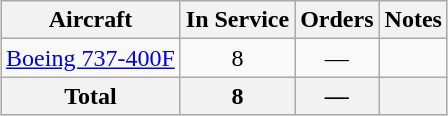<table class="wikitable" style="border-collapse:collapse;text-align:center;margin:auto;">
<tr>
<th>Aircraft</th>
<th>In Service</th>
<th>Orders</th>
<th>Notes</th>
</tr>
<tr>
<td><a href='#'>Boeing 737-400F</a></td>
<td>8</td>
<td>—</td>
<td></td>
</tr>
<tr>
<th>Total</th>
<th>8</th>
<th>—</th>
<th colspan="2"></th>
</tr>
</table>
